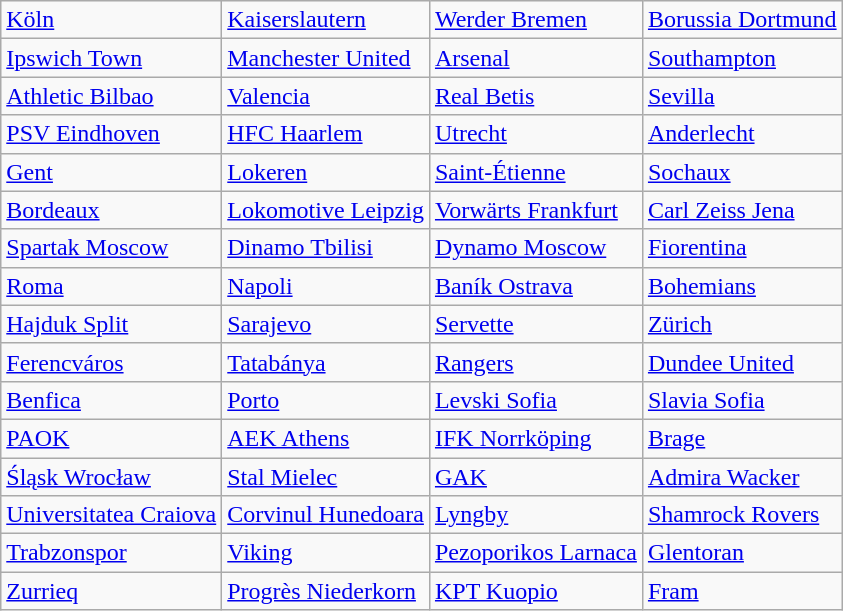<table class="wikitable">
<tr>
<td> <a href='#'>Köln</a> </td>
<td> <a href='#'>Kaiserslautern</a> </td>
<td> <a href='#'>Werder Bremen</a> </td>
<td> <a href='#'>Borussia Dortmund</a> </td>
</tr>
<tr>
<td> <a href='#'>Ipswich Town</a> </td>
<td> <a href='#'>Manchester United</a> </td>
<td> <a href='#'>Arsenal</a> </td>
<td> <a href='#'>Southampton</a> </td>
</tr>
<tr>
<td> <a href='#'>Athletic Bilbao</a> </td>
<td> <a href='#'>Valencia</a> </td>
<td> <a href='#'>Real Betis</a> </td>
<td> <a href='#'>Sevilla</a> </td>
</tr>
<tr>
<td> <a href='#'>PSV Eindhoven</a> </td>
<td> <a href='#'>HFC Haarlem</a> </td>
<td> <a href='#'>Utrecht</a> </td>
<td> <a href='#'>Anderlecht</a> </td>
</tr>
<tr>
<td> <a href='#'>Gent</a> </td>
<td> <a href='#'>Lokeren</a> </td>
<td> <a href='#'>Saint-Étienne</a> </td>
<td> <a href='#'>Sochaux</a> </td>
</tr>
<tr>
<td> <a href='#'>Bordeaux</a> </td>
<td> <a href='#'>Lokomotive Leipzig</a> </td>
<td> <a href='#'>Vorwärts Frankfurt</a> </td>
<td> <a href='#'>Carl Zeiss Jena</a> </td>
</tr>
<tr>
<td> <a href='#'>Spartak Moscow</a> </td>
<td> <a href='#'>Dinamo Tbilisi</a> </td>
<td> <a href='#'>Dynamo Moscow</a> </td>
<td> <a href='#'>Fiorentina</a> </td>
</tr>
<tr>
<td> <a href='#'>Roma</a> </td>
<td> <a href='#'>Napoli</a>  </td>
<td> <a href='#'>Baník Ostrava</a> </td>
<td> <a href='#'>Bohemians</a> </td>
</tr>
<tr>
<td> <a href='#'>Hajduk Split</a> </td>
<td> <a href='#'>Sarajevo</a> </td>
<td> <a href='#'>Servette</a> </td>
<td> <a href='#'>Zürich</a> </td>
</tr>
<tr>
<td> <a href='#'>Ferencváros</a> </td>
<td> <a href='#'>Tatabánya</a> </td>
<td> <a href='#'>Rangers</a> </td>
<td> <a href='#'>Dundee United</a> </td>
</tr>
<tr>
<td> <a href='#'>Benfica</a> </td>
<td> <a href='#'>Porto</a> </td>
<td> <a href='#'>Levski Sofia</a> </td>
<td> <a href='#'>Slavia Sofia</a> </td>
</tr>
<tr>
<td> <a href='#'>PAOK</a> </td>
<td> <a href='#'>AEK Athens</a> </td>
<td> <a href='#'>IFK Norrköping</a> </td>
<td> <a href='#'>Brage</a> </td>
</tr>
<tr>
<td> <a href='#'>Śląsk Wrocław</a> </td>
<td> <a href='#'>Stal Mielec</a> </td>
<td> <a href='#'>GAK</a> </td>
<td> <a href='#'>Admira Wacker</a> </td>
</tr>
<tr>
<td> <a href='#'>Universitatea Craiova</a> </td>
<td> <a href='#'>Corvinul Hunedoara</a> </td>
<td> <a href='#'>Lyngby</a> </td>
<td> <a href='#'>Shamrock Rovers</a> </td>
</tr>
<tr>
<td> <a href='#'>Trabzonspor</a> </td>
<td> <a href='#'>Viking</a> </td>
<td> <a href='#'>Pezoporikos Larnaca</a> </td>
<td> <a href='#'>Glentoran</a> </td>
</tr>
<tr>
<td> <a href='#'>Zurrieq</a> </td>
<td> <a href='#'>Progrès Niederkorn</a> </td>
<td> <a href='#'>KPT Kuopio</a> </td>
<td> <a href='#'>Fram</a> </td>
</tr>
</table>
